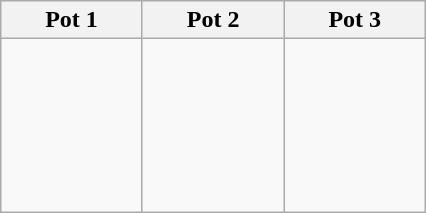<table class="wikitable">
<tr>
<th width=15%>Pot 1</th>
<th width=15%>Pot 2</th>
<th width=15%>Pot 3</th>
</tr>
<tr>
<td valign="top"><br><br><br><br><br><br></td>
<td valign="top"><br><br><br><br><br></td>
<td valign="top"><br></td>
</tr>
</table>
